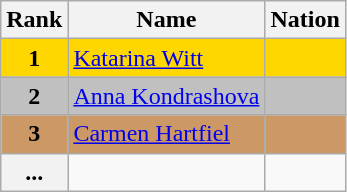<table class="wikitable">
<tr>
<th>Rank</th>
<th>Name</th>
<th>Nation</th>
</tr>
<tr bgcolor="gold">
<td align="center"><strong>1</strong></td>
<td><a href='#'>Katarina Witt</a></td>
<td></td>
</tr>
<tr bgcolor="silver">
<td align="center"><strong>2</strong></td>
<td><a href='#'>Anna Kondrashova</a></td>
<td></td>
</tr>
<tr bgcolor="cc9966">
<td align="center"><strong>3</strong></td>
<td><a href='#'>Carmen Hartfiel</a></td>
<td></td>
</tr>
<tr>
<th>...</th>
<td></td>
<td></td>
</tr>
</table>
